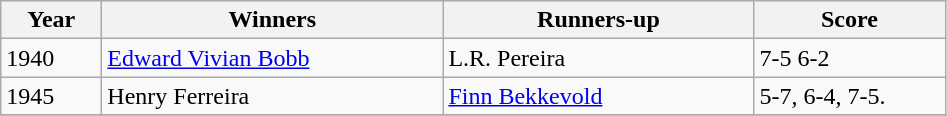<table class="wikitable">
<tr>
<th style="width:60px;">Year</th>
<th style="width:220px;">Winners</th>
<th style="width:200px;">Runners-up</th>
<th style="width:120px;">Score</th>
</tr>
<tr>
<td>1940</td>
<td> <a href='#'>Edward Vivian Bobb</a></td>
<td> L.R. Pereira</td>
<td>7-5 6-2</td>
</tr>
<tr>
<td>1945</td>
<td> Henry Ferreira</td>
<td> <a href='#'>Finn Bekkevold</a></td>
<td>5-7, 6-4, 7-5.</td>
</tr>
<tr>
</tr>
</table>
